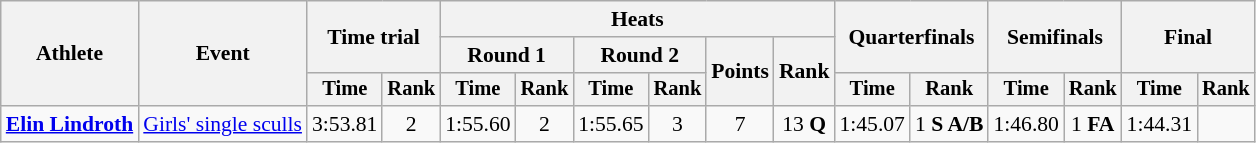<table class="wikitable" style="font-size:90%">
<tr>
<th rowspan="3">Athlete</th>
<th rowspan="3">Event</th>
<th colspan="2" rowspan="2">Time trial</th>
<th colspan="6">Heats</th>
<th colspan="2" rowspan="2">Quarterfinals</th>
<th colspan="2" rowspan="2">Semifinals</th>
<th colspan="2" rowspan="2">Final</th>
</tr>
<tr>
<th colspan="2">Round 1</th>
<th colspan="2">Round 2</th>
<th rowspan="2">Points</th>
<th rowspan="2">Rank</th>
</tr>
<tr style="font-size:95%">
<th>Time</th>
<th>Rank</th>
<th>Time</th>
<th>Rank</th>
<th>Time</th>
<th>Rank</th>
<th>Time</th>
<th>Rank</th>
<th>Time</th>
<th>Rank</th>
<th>Time</th>
<th>Rank</th>
</tr>
<tr align=center>
<td align=left><strong><a href='#'>Elin Lindroth</a></strong></td>
<td align=left><a href='#'>Girls' single sculls</a></td>
<td>3:53.81</td>
<td>2</td>
<td>1:55.60</td>
<td>2</td>
<td>1:55.65</td>
<td>3</td>
<td>7</td>
<td>13 <strong>Q</strong></td>
<td>1:45.07</td>
<td>1 <strong>S A/B</strong></td>
<td>1:46.80</td>
<td>1 <strong>FA</strong></td>
<td>1:44.31</td>
<td></td>
</tr>
</table>
